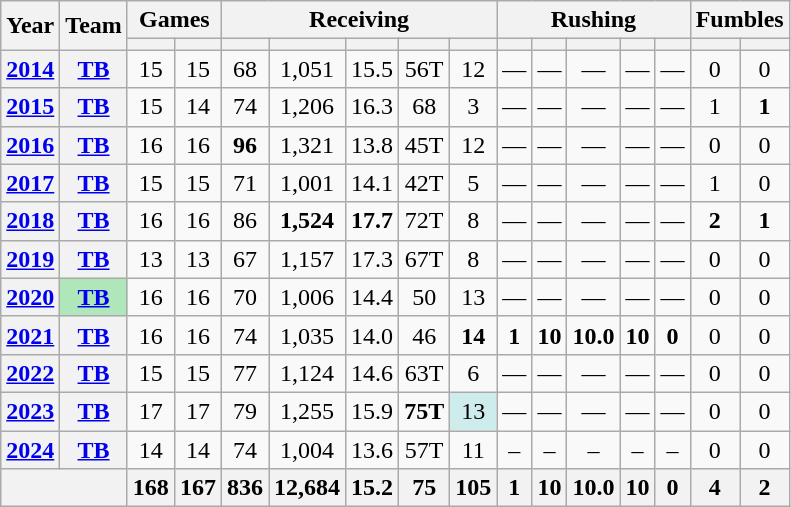<table class=wikitable style="text-align:center;">
<tr>
<th rowspan="2">Year</th>
<th rowspan="2">Team</th>
<th colspan="2">Games</th>
<th colspan="5">Receiving</th>
<th colspan="5">Rushing</th>
<th colspan="2">Fumbles</th>
</tr>
<tr>
<th></th>
<th></th>
<th></th>
<th></th>
<th></th>
<th></th>
<th></th>
<th></th>
<th></th>
<th></th>
<th></th>
<th></th>
<th></th>
<th></th>
</tr>
<tr>
<th><a href='#'>2014</a></th>
<th><a href='#'>TB</a></th>
<td>15</td>
<td>15</td>
<td>68</td>
<td>1,051</td>
<td>15.5</td>
<td>56T</td>
<td>12</td>
<td>—</td>
<td>—</td>
<td>—</td>
<td>—</td>
<td>—</td>
<td>0</td>
<td>0</td>
</tr>
<tr>
<th><a href='#'>2015</a></th>
<th><a href='#'>TB</a></th>
<td>15</td>
<td>14</td>
<td>74</td>
<td>1,206</td>
<td>16.3</td>
<td>68</td>
<td>3</td>
<td>—</td>
<td>—</td>
<td>—</td>
<td>—</td>
<td>—</td>
<td>1</td>
<td><strong>1</strong></td>
</tr>
<tr>
<th><a href='#'>2016</a></th>
<th><a href='#'>TB</a></th>
<td>16</td>
<td>16</td>
<td><strong>96</strong></td>
<td>1,321</td>
<td>13.8</td>
<td>45T</td>
<td>12</td>
<td>—</td>
<td>—</td>
<td>—</td>
<td>—</td>
<td>—</td>
<td>0</td>
<td>0</td>
</tr>
<tr>
<th><a href='#'>2017</a></th>
<th><a href='#'>TB</a></th>
<td>15</td>
<td>15</td>
<td>71</td>
<td>1,001</td>
<td>14.1</td>
<td>42T</td>
<td>5</td>
<td>—</td>
<td>—</td>
<td>—</td>
<td>—</td>
<td>—</td>
<td>1</td>
<td>0</td>
</tr>
<tr>
<th><a href='#'>2018</a></th>
<th><a href='#'>TB</a></th>
<td>16</td>
<td>16</td>
<td>86</td>
<td><strong>1,524</strong></td>
<td><strong>17.7</strong></td>
<td>72T</td>
<td>8</td>
<td>—</td>
<td>—</td>
<td>—</td>
<td>—</td>
<td>—</td>
<td><strong>2</strong></td>
<td><strong>1</strong></td>
</tr>
<tr>
<th><a href='#'>2019</a></th>
<th><a href='#'>TB</a></th>
<td>13</td>
<td>13</td>
<td>67</td>
<td>1,157</td>
<td>17.3</td>
<td>67T</td>
<td>8</td>
<td>—</td>
<td>—</td>
<td>—</td>
<td>—</td>
<td>—</td>
<td>0</td>
<td>0</td>
</tr>
<tr>
<th><a href='#'>2020</a></th>
<th style="background:#afe6ba;"><a href='#'>TB</a></th>
<td>16</td>
<td>16</td>
<td>70</td>
<td>1,006</td>
<td>14.4</td>
<td>50</td>
<td>13</td>
<td>—</td>
<td>—</td>
<td>—</td>
<td>—</td>
<td>—</td>
<td>0</td>
<td>0</td>
</tr>
<tr>
<th><a href='#'>2021</a></th>
<th><a href='#'>TB</a></th>
<td>16</td>
<td>16</td>
<td>74</td>
<td>1,035</td>
<td>14.0</td>
<td>46</td>
<td><strong>14</strong></td>
<td><strong>1</strong></td>
<td><strong>10</strong></td>
<td><strong>10.0</strong></td>
<td><strong>10</strong></td>
<td><strong>0</strong></td>
<td>0</td>
<td>0</td>
</tr>
<tr>
<th><a href='#'>2022</a></th>
<th><a href='#'>TB</a></th>
<td>15</td>
<td>15</td>
<td>77</td>
<td>1,124</td>
<td>14.6</td>
<td>63T</td>
<td>6</td>
<td>—</td>
<td>—</td>
<td>—</td>
<td>—</td>
<td>—</td>
<td>0</td>
<td>0</td>
</tr>
<tr>
<th><a href='#'>2023</a></th>
<th><a href='#'>TB</a></th>
<td>17</td>
<td>17</td>
<td>79</td>
<td>1,255</td>
<td>15.9</td>
<td><strong>75T</strong></td>
<td style="background:#cfecec;">13</td>
<td>—</td>
<td>—</td>
<td>—</td>
<td>—</td>
<td>—</td>
<td>0</td>
<td>0</td>
</tr>
<tr>
<th><a href='#'>2024</a></th>
<th><a href='#'>TB</a></th>
<td>14</td>
<td>14</td>
<td>74</td>
<td>1,004</td>
<td>13.6</td>
<td>57T</td>
<td>11</td>
<td>–</td>
<td>–</td>
<td>–</td>
<td>–</td>
<td>–</td>
<td>0</td>
<td>0</td>
</tr>
<tr>
<th colspan="2"></th>
<th>168</th>
<th>167</th>
<th>836</th>
<th>12,684</th>
<th>15.2</th>
<th>75</th>
<th>105</th>
<th>1</th>
<th>10</th>
<th>10.0</th>
<th>10</th>
<th>0</th>
<th>4</th>
<th>2</th>
</tr>
</table>
